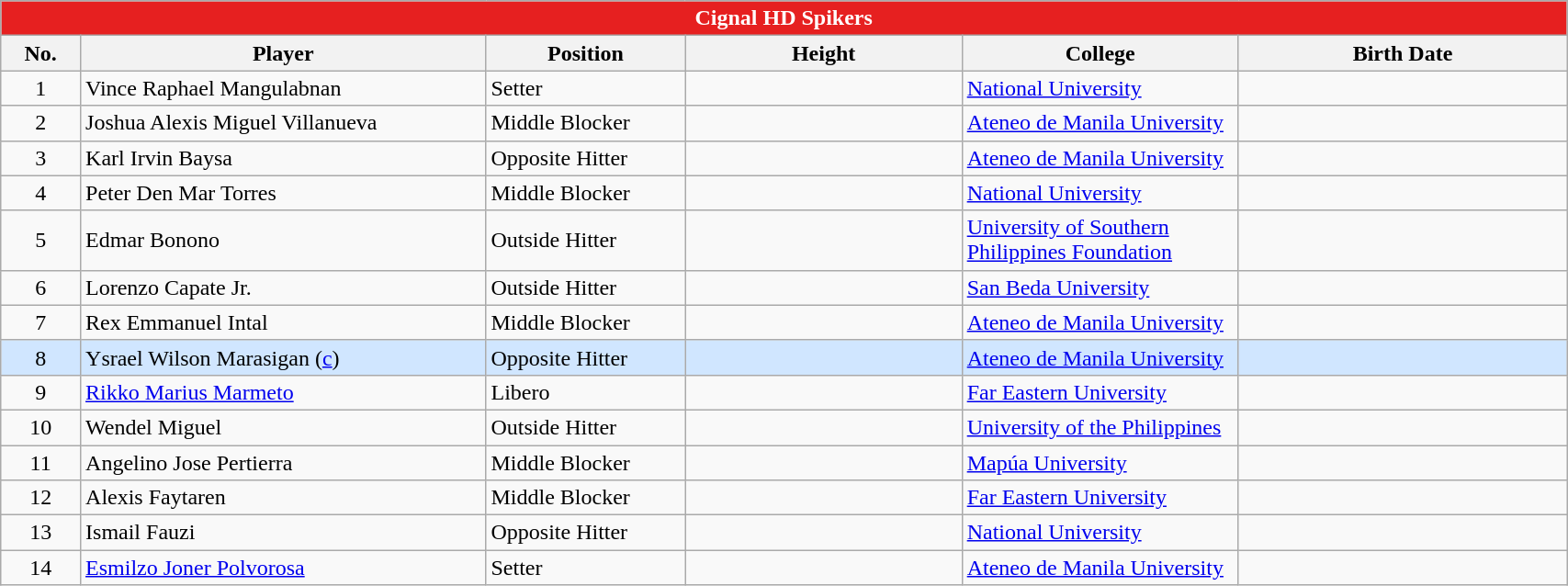<table class="wikitable sortable" style="text-align:left; width: 90%; font-size:100%;">
<tr>
<th colspan="6" style= "background: #E62020; color: White; text-align:center;"><strong>Cignal HD Spikers</strong></th>
</tr>
<tr>
<th width=3px>No.</th>
<th width=150px>Player</th>
<th width=70px>Position</th>
<th width=100px>Height</th>
<th width=100px>College</th>
<th width=120px>Birth Date</th>
</tr>
<tr>
<td style="text-align:center;">1</td>
<td>Vince Raphael Mangulabnan</td>
<td>Setter</td>
<td></td>
<td><a href='#'>National University</a></td>
<td></td>
</tr>
<tr>
<td style="text-align:center;">2</td>
<td>Joshua Alexis Miguel Villanueva</td>
<td>Middle Blocker</td>
<td></td>
<td><a href='#'>Ateneo de Manila University</a></td>
<td></td>
</tr>
<tr>
<td style="text-align:center;">3</td>
<td>Karl Irvin Baysa</td>
<td>Opposite Hitter</td>
<td></td>
<td><a href='#'>Ateneo de Manila University</a></td>
<td></td>
</tr>
<tr>
<td style="text-align:center;">4</td>
<td>Peter Den Mar Torres</td>
<td>Middle Blocker</td>
<td></td>
<td><a href='#'>National University</a></td>
<td></td>
</tr>
<tr>
<td style="text-align:center;">5</td>
<td>Edmar Bonono</td>
<td>Outside Hitter</td>
<td></td>
<td><a href='#'>University of Southern Philippines Foundation</a></td>
<td></td>
</tr>
<tr>
<td style="text-align:center;">6</td>
<td>Lorenzo Capate Jr.</td>
<td>Outside Hitter</td>
<td></td>
<td><a href='#'>San Beda University</a></td>
<td></td>
</tr>
<tr>
<td style="text-align:center;">7</td>
<td>Rex Emmanuel Intal</td>
<td>Middle Blocker</td>
<td></td>
<td><a href='#'>Ateneo de Manila University</a></td>
<td></td>
</tr>
<tr bgcolor=#D0E6FF>
<td style="text-align:center;">8</td>
<td>Ysrael Wilson Marasigan (<a href='#'>c</a>)</td>
<td>Opposite Hitter</td>
<td></td>
<td><a href='#'>Ateneo de Manila University</a></td>
<td></td>
</tr>
<tr>
<td style="text-align:center;">9</td>
<td><a href='#'>Rikko Marius Marmeto</a></td>
<td>Libero</td>
<td></td>
<td><a href='#'>Far Eastern University</a></td>
<td></td>
</tr>
<tr>
<td style="text-align:center;">10</td>
<td>Wendel Miguel</td>
<td>Outside Hitter</td>
<td></td>
<td><a href='#'>University of the Philippines</a></td>
<td></td>
</tr>
<tr>
<td style="text-align:center;">11</td>
<td>Angelino Jose Pertierra</td>
<td>Middle Blocker</td>
<td></td>
<td><a href='#'>Mapúa University</a></td>
<td></td>
</tr>
<tr>
<td style="text-align:center;">12</td>
<td>Alexis Faytaren</td>
<td>Middle Blocker</td>
<td></td>
<td><a href='#'>Far Eastern University</a></td>
<td></td>
</tr>
<tr>
<td style="text-align:center;">13</td>
<td>Ismail Fauzi</td>
<td>Opposite Hitter</td>
<td></td>
<td><a href='#'>National University</a></td>
<td></td>
</tr>
<tr>
<td style="text-align:center;">14</td>
<td><a href='#'>Esmilzo Joner Polvorosa</a></td>
<td>Setter</td>
<td></td>
<td><a href='#'>Ateneo de Manila University</a></td>
<td></td>
</tr>
</table>
